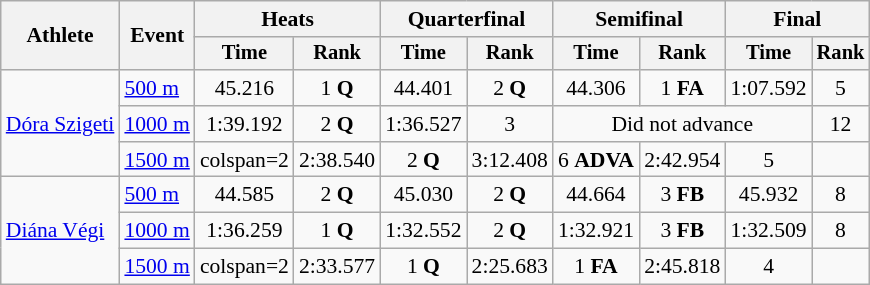<table class="wikitable" style="font-size:90%">
<tr>
<th rowspan=2>Athlete</th>
<th rowspan=2>Event</th>
<th colspan=2>Heats</th>
<th colspan=2>Quarterfinal</th>
<th colspan=2>Semifinal</th>
<th colspan=2>Final</th>
</tr>
<tr style="font-size:95%">
<th>Time</th>
<th>Rank</th>
<th>Time</th>
<th>Rank</th>
<th>Time</th>
<th>Rank</th>
<th>Time</th>
<th>Rank</th>
</tr>
<tr align=center>
<td align=left rowspan=3><a href='#'>Dóra Szigeti</a></td>
<td align=left><a href='#'>500 m</a></td>
<td>45.216</td>
<td>1 <strong>Q</strong></td>
<td>44.401</td>
<td>2 <strong>Q</strong></td>
<td>44.306</td>
<td>1 <strong>FA</strong></td>
<td>1:07.592</td>
<td>5</td>
</tr>
<tr align=center>
<td align=left><a href='#'>1000 m</a></td>
<td>1:39.192</td>
<td>2 <strong>Q</strong></td>
<td>1:36.527</td>
<td>3</td>
<td colspan=3>Did not advance</td>
<td>12</td>
</tr>
<tr align=center>
<td align=left><a href='#'>1500 m</a></td>
<td>colspan=2 </td>
<td>2:38.540</td>
<td>2 <strong>Q</strong></td>
<td>3:12.408</td>
<td>6 <strong>ADVA</strong></td>
<td>2:42.954</td>
<td>5</td>
</tr>
<tr align=center>
<td align=left rowspan=3><a href='#'>Diána Végi</a></td>
<td align=left><a href='#'>500 m</a></td>
<td>44.585</td>
<td>2 <strong>Q</strong></td>
<td>45.030</td>
<td>2 <strong>Q</strong></td>
<td>44.664</td>
<td>3 <strong>FB</strong></td>
<td>45.932</td>
<td>8</td>
</tr>
<tr align=center>
<td align=left><a href='#'>1000 m</a></td>
<td>1:36.259</td>
<td>1 <strong>Q</strong></td>
<td>1:32.552</td>
<td>2 <strong>Q</strong></td>
<td>1:32.921</td>
<td>3 <strong>FB</strong></td>
<td>1:32.509</td>
<td>8</td>
</tr>
<tr align=center>
<td align=left><a href='#'>1500 m</a></td>
<td>colspan=2 </td>
<td>2:33.577</td>
<td>1 <strong>Q</strong></td>
<td>2:25.683</td>
<td>1 <strong>FA</strong></td>
<td>2:45.818</td>
<td>4</td>
</tr>
</table>
